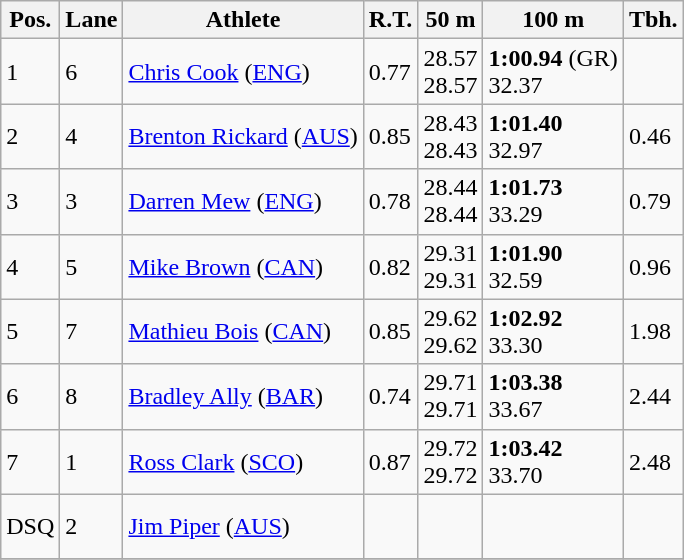<table class="wikitable">
<tr>
<th>Pos.</th>
<th>Lane</th>
<th>Athlete</th>
<th>R.T.</th>
<th>50 m</th>
<th>100 m</th>
<th>Tbh.</th>
</tr>
<tr>
<td>1</td>
<td>6</td>
<td> <a href='#'>Chris Cook</a> (<a href='#'>ENG</a>)</td>
<td>0.77</td>
<td>28.57<br>28.57</td>
<td><strong>1:00.94</strong> (GR)<br>32.37</td>
<td> </td>
</tr>
<tr>
<td>2</td>
<td>4</td>
<td> <a href='#'>Brenton Rickard</a> (<a href='#'>AUS</a>)</td>
<td>0.85</td>
<td>28.43<br>28.43</td>
<td><strong>1:01.40</strong><br>32.97</td>
<td>0.46</td>
</tr>
<tr>
<td>3</td>
<td>3</td>
<td> <a href='#'>Darren Mew</a> (<a href='#'>ENG</a>)</td>
<td>0.78</td>
<td>28.44<br>28.44</td>
<td><strong>1:01.73</strong><br>33.29</td>
<td>0.79</td>
</tr>
<tr>
<td>4</td>
<td>5</td>
<td> <a href='#'>Mike Brown</a> (<a href='#'>CAN</a>)</td>
<td>0.82</td>
<td>29.31<br>29.31</td>
<td><strong>1:01.90</strong><br>32.59</td>
<td>0.96</td>
</tr>
<tr>
<td>5</td>
<td>7</td>
<td> <a href='#'>Mathieu Bois</a> (<a href='#'>CAN</a>)</td>
<td>0.85</td>
<td>29.62<br>29.62</td>
<td><strong>1:02.92</strong><br>33.30</td>
<td>1.98</td>
</tr>
<tr>
<td>6</td>
<td>8</td>
<td> <a href='#'>Bradley Ally</a> (<a href='#'>BAR</a>)</td>
<td>0.74</td>
<td>29.71<br>29.71</td>
<td><strong>1:03.38</strong><br>33.67</td>
<td>2.44</td>
</tr>
<tr>
<td>7</td>
<td>1</td>
<td> <a href='#'>Ross Clark</a> (<a href='#'>SCO</a>)</td>
<td>0.87</td>
<td>29.72<br>29.72</td>
<td><strong>1:03.42</strong><br>33.70</td>
<td>2.48</td>
</tr>
<tr>
<td>DSQ</td>
<td>2</td>
<td> <a href='#'>Jim Piper</a> (<a href='#'>AUS</a>)</td>
<td> </td>
<td><br> </td>
<td><strong> </strong><br> </td>
<td> </td>
</tr>
<tr>
</tr>
</table>
